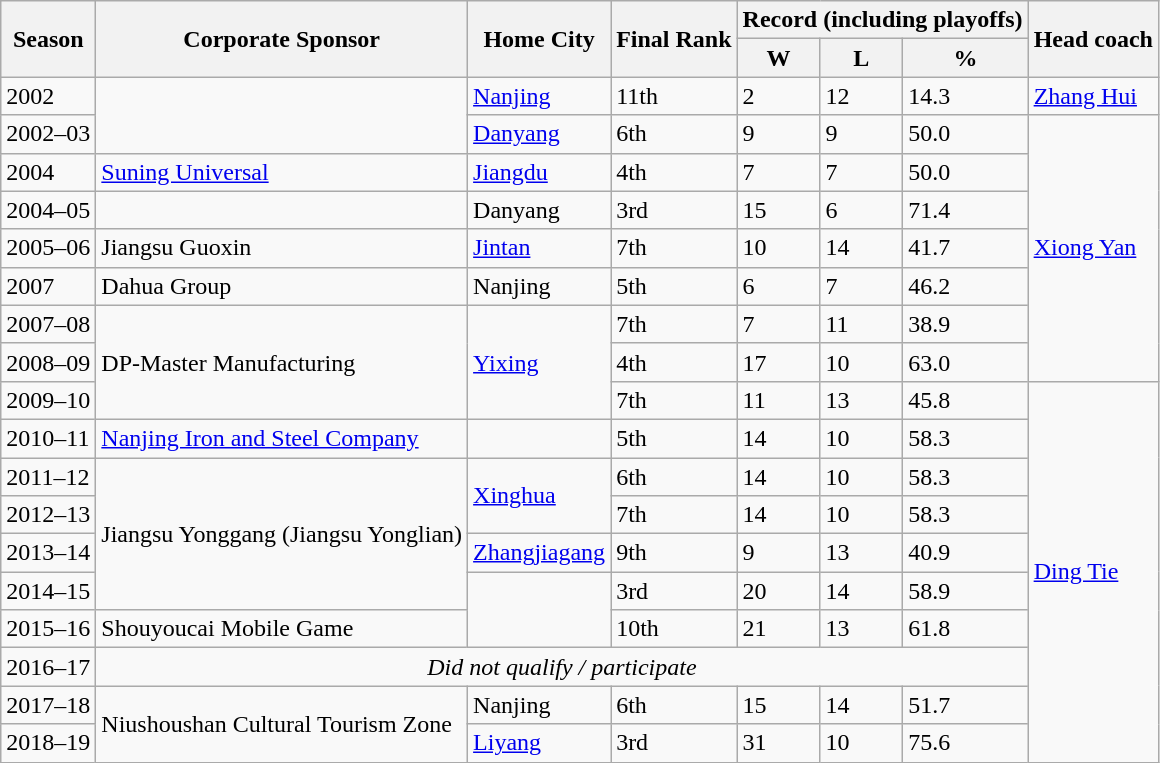<table class="wikitable sortable">
<tr>
<th rowspan=2>Season</th>
<th rowspan=2>Corporate Sponsor</th>
<th rowspan=2>Home City</th>
<th rowspan=2>Final Rank</th>
<th colspan=3>Record (including playoffs)</th>
<th rowspan=2>Head coach</th>
</tr>
<tr>
<th>W</th>
<th>L</th>
<th>%</th>
</tr>
<tr>
<td>2002</td>
<td rowspan=2></td>
<td><a href='#'>Nanjing</a></td>
<td>11th</td>
<td>2</td>
<td>12</td>
<td>14.3</td>
<td><a href='#'>Zhang Hui</a></td>
</tr>
<tr>
<td>2002–03</td>
<td><a href='#'>Danyang</a></td>
<td>6th</td>
<td>9</td>
<td>9</td>
<td>50.0</td>
<td rowspan=7><a href='#'>Xiong Yan</a></td>
</tr>
<tr>
<td>2004</td>
<td><a href='#'>Suning Universal</a></td>
<td><a href='#'>Jiangdu</a></td>
<td>4th</td>
<td>7</td>
<td>7</td>
<td>50.0</td>
</tr>
<tr>
<td>2004–05</td>
<td></td>
<td>Danyang</td>
<td>3rd</td>
<td>15</td>
<td>6</td>
<td>71.4</td>
</tr>
<tr>
<td>2005–06</td>
<td>Jiangsu Guoxin</td>
<td><a href='#'>Jintan</a></td>
<td>7th</td>
<td>10</td>
<td>14</td>
<td>41.7</td>
</tr>
<tr>
<td>2007</td>
<td>Dahua Group</td>
<td>Nanjing</td>
<td>5th</td>
<td>6</td>
<td>7</td>
<td>46.2</td>
</tr>
<tr>
<td>2007–08</td>
<td rowspan=3>DP-Master Manufacturing</td>
<td rowspan=3><a href='#'>Yixing</a></td>
<td>7th</td>
<td>7</td>
<td>11</td>
<td>38.9</td>
</tr>
<tr>
<td>2008–09</td>
<td>4th</td>
<td>17</td>
<td>10</td>
<td>63.0</td>
</tr>
<tr>
<td>2009–10</td>
<td>7th</td>
<td>11</td>
<td>13</td>
<td>45.8</td>
<td rowspan=10><a href='#'>Ding Tie</a></td>
</tr>
<tr>
<td>2010–11</td>
<td><a href='#'>Nanjing Iron and Steel Company</a></td>
<td></td>
<td>5th</td>
<td>14</td>
<td>10</td>
<td>58.3</td>
</tr>
<tr>
<td>2011–12</td>
<td rowspan=4>Jiangsu Yonggang (Jiangsu Yonglian)</td>
<td rowspan=2><a href='#'>Xinghua</a></td>
<td>6th</td>
<td>14</td>
<td>10</td>
<td>58.3</td>
</tr>
<tr>
<td>2012–13</td>
<td>7th</td>
<td>14</td>
<td>10</td>
<td>58.3</td>
</tr>
<tr>
<td>2013–14</td>
<td><a href='#'>Zhangjiagang</a></td>
<td>9th</td>
<td>9</td>
<td>13</td>
<td>40.9</td>
</tr>
<tr>
<td>2014–15</td>
<td rowspan=2></td>
<td>3rd</td>
<td>20</td>
<td>14</td>
<td>58.9</td>
</tr>
<tr>
<td>2015–16</td>
<td>Shouyoucai Mobile Game</td>
<td>10th</td>
<td>21</td>
<td>13</td>
<td>61.8</td>
</tr>
<tr>
<td>2016–17</td>
<td colspan=6, align=middle><em>Did not qualify / participate</em></td>
</tr>
<tr>
<td>2017–18</td>
<td rowspan=2>Niushoushan Cultural Tourism Zone</td>
<td>Nanjing</td>
<td>6th</td>
<td>15</td>
<td>14</td>
<td>51.7</td>
</tr>
<tr>
<td>2018–19</td>
<td><a href='#'>Liyang</a></td>
<td>3rd</td>
<td>31</td>
<td>10</td>
<td>75.6</td>
</tr>
</table>
